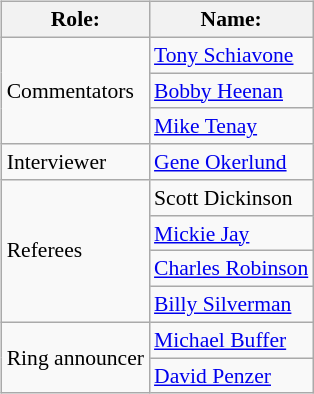<table class=wikitable style="font-size:90%; margin: 0.5em 0 0.5em 1em; float: right; clear: right;">
<tr>
<th>Role:</th>
<th>Name:</th>
</tr>
<tr>
<td rowspan=3>Commentators</td>
<td><a href='#'>Tony Schiavone</a></td>
</tr>
<tr>
<td><a href='#'>Bobby Heenan</a></td>
</tr>
<tr>
<td><a href='#'>Mike Tenay</a></td>
</tr>
<tr>
<td>Interviewer</td>
<td><a href='#'>Gene Okerlund</a></td>
</tr>
<tr>
<td rowspan=4>Referees</td>
<td>Scott Dickinson</td>
</tr>
<tr>
<td><a href='#'>Mickie Jay</a></td>
</tr>
<tr>
<td><a href='#'>Charles Robinson</a></td>
</tr>
<tr>
<td><a href='#'>Billy Silverman</a></td>
</tr>
<tr>
<td rowspan=2>Ring announcer</td>
<td><a href='#'>Michael Buffer</a></td>
</tr>
<tr>
<td><a href='#'>David Penzer</a></td>
</tr>
</table>
